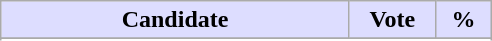<table class="wikitable">
<tr>
<th style="background:#ddf; width:225px;">Candidate</th>
<th style="background:#ddf; width:50px;">Vote</th>
<th style="background:#ddf; width:30px;">%</th>
</tr>
<tr>
</tr>
<tr>
</tr>
</table>
